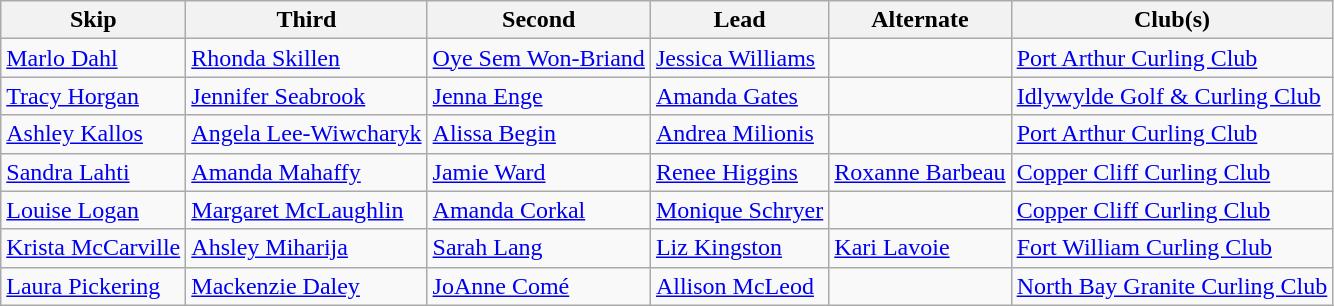<table class="wikitable">
<tr>
<th>Skip</th>
<th>Third</th>
<th>Second</th>
<th>Lead</th>
<th>Alternate</th>
<th>Club(s)</th>
</tr>
<tr>
<td><a href='#'>Marlo Dahl</a></td>
<td><a href='#'>Rhonda Skillen</a></td>
<td><a href='#'>Oye Sem Won-Briand</a></td>
<td><a href='#'>Jessica Williams</a></td>
<td></td>
<td><a href='#'>Port Arthur Curling Club</a></td>
</tr>
<tr>
<td><a href='#'>Tracy Horgan</a></td>
<td><a href='#'>Jennifer Seabrook</a></td>
<td><a href='#'>Jenna Enge</a></td>
<td><a href='#'>Amanda Gates</a></td>
<td></td>
<td><a href='#'>Idlywylde Golf & Curling Club</a></td>
</tr>
<tr>
<td><a href='#'>Ashley Kallos</a></td>
<td><a href='#'>Angela Lee-Wiwcharyk</a></td>
<td><a href='#'>Alissa Begin</a></td>
<td><a href='#'>Andrea Milionis</a></td>
<td></td>
<td><a href='#'>Port Arthur Curling Club</a></td>
</tr>
<tr>
<td><a href='#'>Sandra Lahti</a></td>
<td><a href='#'>Amanda Mahaffy</a></td>
<td><a href='#'>Jamie Ward</a></td>
<td><a href='#'>Renee Higgins</a></td>
<td><a href='#'>Roxanne Barbeau</a></td>
<td><a href='#'>Copper Cliff Curling Club</a></td>
</tr>
<tr>
<td><a href='#'>Louise Logan</a></td>
<td><a href='#'>Margaret McLaughlin</a></td>
<td><a href='#'>Amanda Corkal</a></td>
<td><a href='#'>Monique Schryer</a></td>
<td></td>
<td><a href='#'>Copper Cliff Curling Club</a></td>
</tr>
<tr>
<td><a href='#'>Krista McCarville</a></td>
<td><a href='#'>Ahsley Miharija</a></td>
<td><a href='#'>Sarah Lang</a></td>
<td><a href='#'>Liz Kingston</a></td>
<td><a href='#'>Kari Lavoie</a></td>
<td><a href='#'>Fort William Curling Club</a></td>
</tr>
<tr>
<td><a href='#'>Laura Pickering</a></td>
<td><a href='#'>Mackenzie Daley</a></td>
<td><a href='#'>JoAnne Comé</a></td>
<td><a href='#'>Allison McLeod</a></td>
<td></td>
<td><a href='#'>North Bay Granite Curling Club</a></td>
</tr>
</table>
